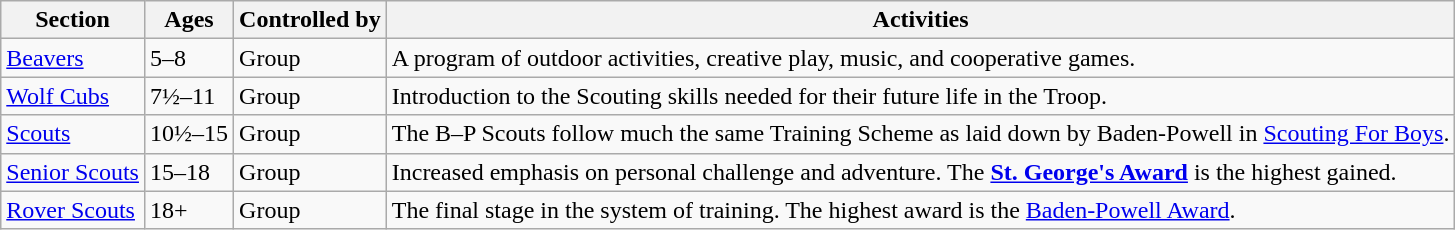<table class="wikitable">
<tr>
<th>Section</th>
<th>Ages</th>
<th>Controlled by</th>
<th>Activities</th>
</tr>
<tr>
<td><a href='#'>Beavers</a></td>
<td>5–8</td>
<td>Group</td>
<td>A program of outdoor activities, creative play, music, and cooperative games.</td>
</tr>
<tr>
<td><a href='#'>Wolf Cubs</a></td>
<td>7½–11</td>
<td>Group</td>
<td>Introduction to the Scouting skills needed for their future life in the Troop.</td>
</tr>
<tr>
<td><a href='#'>Scouts</a></td>
<td>10½–15</td>
<td>Group</td>
<td>The B–P Scouts follow much the same Training Scheme as laid down by Baden-Powell in <a href='#'>Scouting For Boys</a>.</td>
</tr>
<tr>
<td><a href='#'>Senior Scouts</a></td>
<td>15–18</td>
<td>Group</td>
<td>Increased emphasis on personal challenge and adventure. The <strong><a href='#'>St. George's Award</a></strong> is the highest gained.</td>
</tr>
<tr>
<td><a href='#'>Rover Scouts</a></td>
<td>18+</td>
<td>Group</td>
<td>The final stage in the system of training. The highest award is the <a href='#'>Baden-Powell Award</a>.</td>
</tr>
</table>
